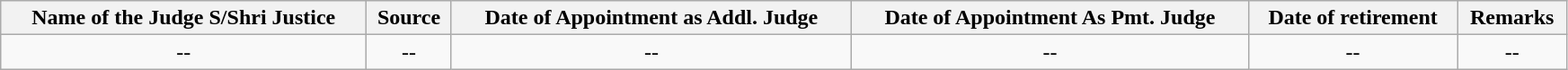<table class="wikitable static-row-numbers static-row-header" style="text-align:center" width="92%">
<tr>
<th>Name of the Judge S/Shri Justice</th>
<th>Source</th>
<th>Date of Appointment as Addl. Judge</th>
<th>Date of Appointment As Pmt. Judge</th>
<th>Date of retirement</th>
<th>Remarks</th>
</tr>
<tr>
<td>--</td>
<td>--</td>
<td>--</td>
<td>--</td>
<td>--</td>
<td>--</td>
</tr>
</table>
